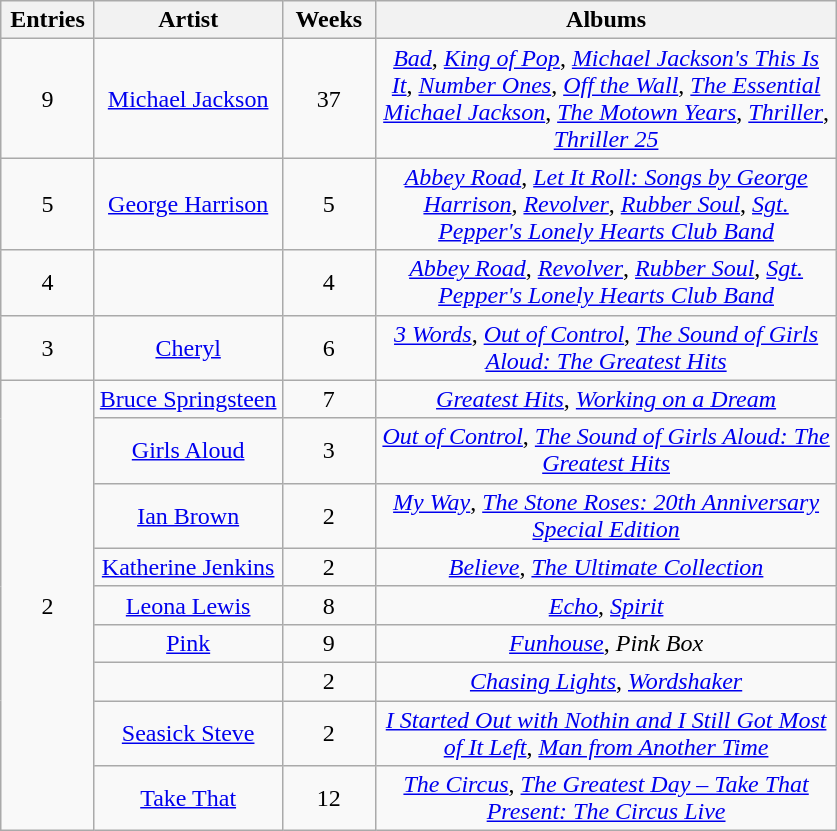<table class="wikitable sortable" style="text-align: center;">
<tr>
<th scope="col" style="width:55px;" data-sort-type="number">Entries</th>
<th scope="col" style="text-align:center;">Artist</th>
<th scope="col" style="width:55px;" data-sort-type="number">Weeks</th>
<th scope="col" style="width:300px;">Albums</th>
</tr>
<tr>
<td rowspan="1">9</td>
<td><a href='#'>Michael Jackson</a></td>
<td>37</td>
<td><em><a href='#'>Bad</a></em>, <em><a href='#'>King of Pop</a></em>, <em><a href='#'>Michael Jackson's This Is It</a></em>, <em><a href='#'>Number Ones</a></em>, <em><a href='#'>Off the Wall</a></em>, <em><a href='#'>The Essential Michael Jackson</a></em>, <em><a href='#'>The Motown Years</a></em>, <em><a href='#'>Thriller</a></em>, <em><a href='#'>Thriller 25</a></em></td>
</tr>
<tr>
<td rowspan="1">5</td>
<td><a href='#'>George Harrison</a></td>
<td>5</td>
<td><em><a href='#'>Abbey Road</a></em>, <em><a href='#'>Let It Roll: Songs by George Harrison</a></em>, <em><a href='#'>Revolver</a></em>, <em><a href='#'>Rubber Soul</a></em>, <em><a href='#'>Sgt. Pepper's Lonely Hearts Club Band</a></em></td>
</tr>
<tr>
<td rowspan="1">4</td>
<td></td>
<td>4</td>
<td><em><a href='#'>Abbey Road</a></em>, <em><a href='#'>Revolver</a></em>, <em><a href='#'>Rubber Soul</a></em>, <em><a href='#'>Sgt. Pepper's Lonely Hearts Club Band</a></em></td>
</tr>
<tr>
<td rowspan="1">3</td>
<td><a href='#'>Cheryl</a></td>
<td>6</td>
<td><em><a href='#'>3 Words</a></em>, <em><a href='#'>Out of Control</a></em>, <em><a href='#'>The Sound of Girls Aloud: The Greatest Hits</a></em></td>
</tr>
<tr>
<td rowspan="9">2</td>
<td><a href='#'>Bruce Springsteen</a></td>
<td>7</td>
<td><em><a href='#'>Greatest Hits</a></em>, <em><a href='#'>Working on a Dream</a></em></td>
</tr>
<tr>
<td><a href='#'>Girls Aloud</a></td>
<td>3</td>
<td><em><a href='#'>Out of Control</a></em>, <em><a href='#'>The Sound of Girls Aloud: The Greatest Hits</a></em></td>
</tr>
<tr>
<td><a href='#'>Ian Brown</a></td>
<td>2</td>
<td><em><a href='#'>My Way</a></em>, <em><a href='#'>The Stone Roses: 20th Anniversary Special Edition</a></em></td>
</tr>
<tr>
<td><a href='#'>Katherine Jenkins</a></td>
<td>2</td>
<td><em><a href='#'>Believe</a></em>, <em><a href='#'>The Ultimate Collection</a></em></td>
</tr>
<tr>
<td><a href='#'>Leona Lewis</a></td>
<td>8</td>
<td><em><a href='#'>Echo</a></em>, <em><a href='#'>Spirit</a></em></td>
</tr>
<tr>
<td><a href='#'>Pink</a></td>
<td>9</td>
<td><em><a href='#'>Funhouse</a></em>, <em>Pink Box</em></td>
</tr>
<tr>
<td></td>
<td>2</td>
<td><em><a href='#'>Chasing Lights</a></em>, <em><a href='#'>Wordshaker</a></em></td>
</tr>
<tr>
<td><a href='#'>Seasick Steve</a></td>
<td>2</td>
<td><em><a href='#'>I Started Out with Nothin and I Still Got Most of It Left</a></em>, <em><a href='#'>Man from Another Time</a></em></td>
</tr>
<tr>
<td><a href='#'>Take That</a></td>
<td>12</td>
<td><em><a href='#'>The Circus</a></em>, <em><a href='#'>The Greatest Day – Take That Present: The Circus Live</a></em></td>
</tr>
</table>
